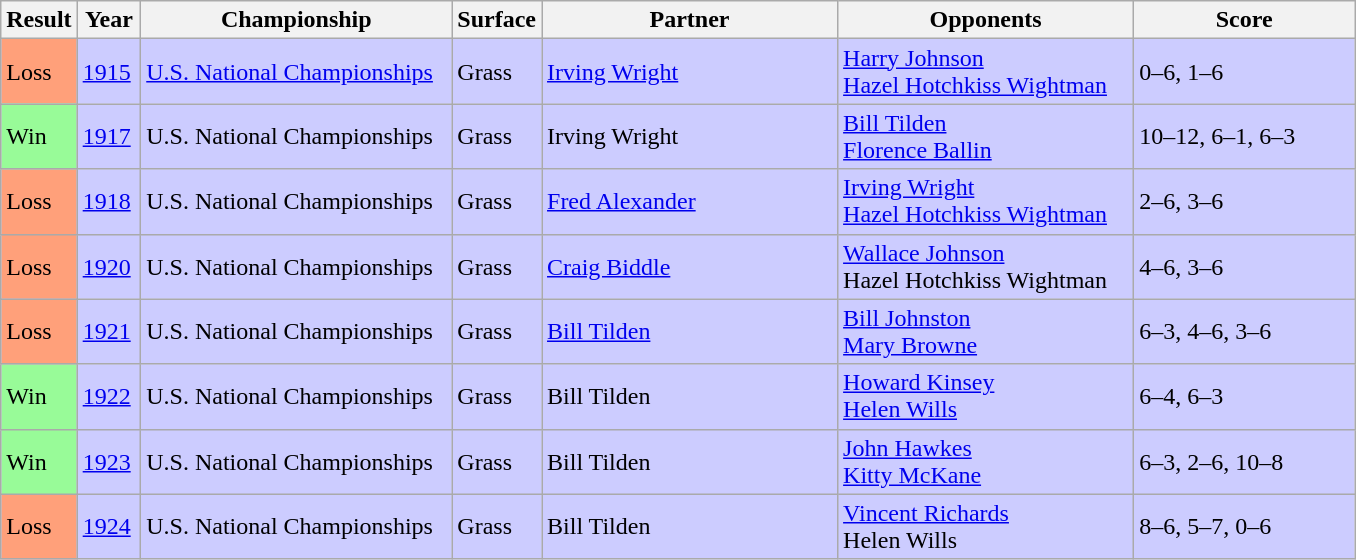<table class="sortable wikitable">
<tr>
<th style="width:40px">Result</th>
<th style="width:35px">Year</th>
<th style="width:200px">Championship</th>
<th style="width:50px">Surface</th>
<th style="width:190px">Partner</th>
<th style="width:190px">Opponents</th>
<th style="width:140px" class="unsortable">Score</th>
</tr>
<tr style="background:#ccf;">
<td style="background:#ffa07a;">Loss</td>
<td><a href='#'>1915</a></td>
<td><a href='#'>U.S. National Championships</a></td>
<td>Grass</td>
<td> <a href='#'>Irving Wright</a></td>
<td> <a href='#'>Harry Johnson</a><br> <a href='#'>Hazel Hotchkiss Wightman</a></td>
<td>0–6, 1–6</td>
</tr>
<tr style="background:#ccf;">
<td style="background:#98fb98;">Win</td>
<td><a href='#'>1917</a></td>
<td>U.S. National Championships</td>
<td>Grass</td>
<td> Irving Wright</td>
<td> <a href='#'>Bill Tilden</a><br> <a href='#'>Florence Ballin</a></td>
<td>10–12, 6–1, 6–3</td>
</tr>
<tr style="background:#ccf;">
<td style="background:#ffa07a;">Loss</td>
<td><a href='#'>1918</a></td>
<td>U.S. National Championships</td>
<td>Grass</td>
<td> <a href='#'>Fred Alexander</a></td>
<td> <a href='#'>Irving Wright</a><br> <a href='#'>Hazel Hotchkiss Wightman</a></td>
<td>2–6, 3–6</td>
</tr>
<tr style="background:#ccf;">
<td style="background:#ffa07a;">Loss</td>
<td><a href='#'>1920</a></td>
<td>U.S. National Championships</td>
<td>Grass</td>
<td> <a href='#'>Craig Biddle</a></td>
<td> <a href='#'>Wallace Johnson</a><br> Hazel Hotchkiss Wightman</td>
<td>4–6, 3–6</td>
</tr>
<tr style="background:#ccf;">
<td style="background:#ffa07a;">Loss</td>
<td><a href='#'>1921</a></td>
<td>U.S. National Championships</td>
<td>Grass</td>
<td> <a href='#'>Bill Tilden</a></td>
<td> <a href='#'>Bill Johnston</a><br> <a href='#'>Mary Browne</a></td>
<td>6–3, 4–6, 3–6</td>
</tr>
<tr style="background:#ccf;">
<td style="background:#98fb98;">Win</td>
<td><a href='#'>1922</a></td>
<td>U.S. National Championships</td>
<td>Grass</td>
<td> Bill Tilden</td>
<td> <a href='#'>Howard Kinsey</a><br> <a href='#'>Helen Wills</a></td>
<td>6–4, 6–3</td>
</tr>
<tr style="background:#ccf;">
<td style="background:#98fb98;">Win</td>
<td><a href='#'>1923</a></td>
<td>U.S. National Championships</td>
<td>Grass</td>
<td> Bill Tilden</td>
<td> <a href='#'>John Hawkes</a><br> <a href='#'>Kitty McKane</a></td>
<td>6–3, 2–6, 10–8</td>
</tr>
<tr style="background:#ccf;">
<td style="background:#ffa07a;">Loss</td>
<td><a href='#'>1924</a></td>
<td>U.S. National Championships</td>
<td>Grass</td>
<td> Bill Tilden</td>
<td> <a href='#'>Vincent Richards</a><br> Helen Wills</td>
<td>8–6, 5–7, 0–6</td>
</tr>
</table>
